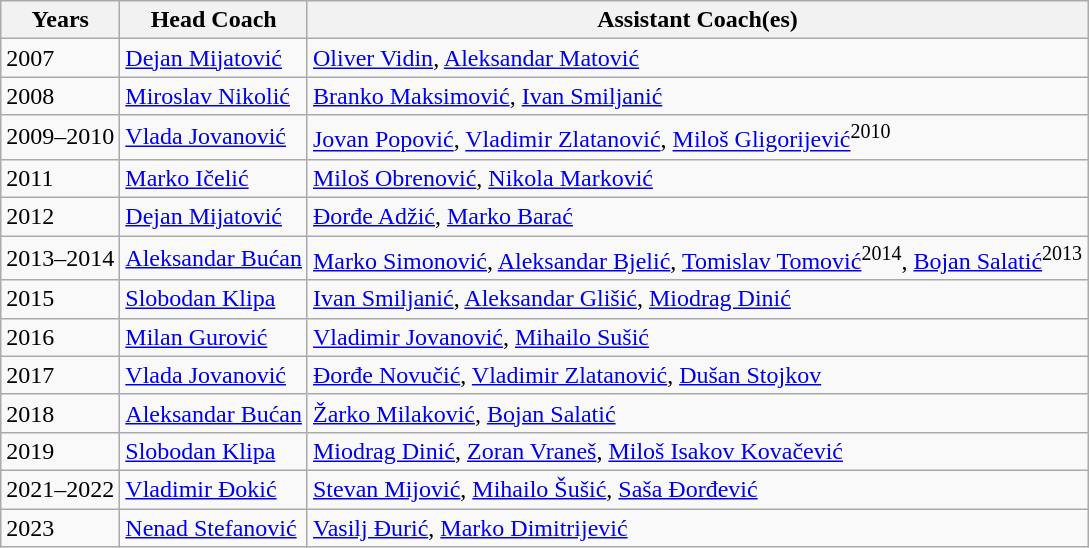<table class="wikitable">
<tr>
<th>Years</th>
<th>Head Coach</th>
<th>Assistant Coach(es)</th>
</tr>
<tr>
<td>2007</td>
<td><a href='#'>Dejan Mijatović</a></td>
<td><a href='#'>Oliver Vidin</a>, <a href='#'>Aleksandar Matović</a></td>
</tr>
<tr>
<td>2008</td>
<td><a href='#'>Miroslav Nikolić</a></td>
<td><a href='#'>Branko Maksimović</a>, <a href='#'>Ivan Smiljanić</a></td>
</tr>
<tr>
<td>2009–2010</td>
<td><a href='#'>Vlada Jovanović</a></td>
<td><a href='#'>Jovan Popović</a>, <a href='#'>Vladimir Zlatanović</a>, <a href='#'>Miloš Gligorijević</a><sup>2010</sup></td>
</tr>
<tr>
<td>2011</td>
<td><a href='#'>Marko Ičelić</a></td>
<td><a href='#'>Miloš Obrenović</a>, <a href='#'>Nikola Marković</a></td>
</tr>
<tr>
<td>2012</td>
<td><a href='#'>Dejan Mijatović</a></td>
<td><a href='#'>Đorđe Adžić</a>, <a href='#'>Marko Barać</a></td>
</tr>
<tr>
<td>2013–2014</td>
<td><a href='#'>Aleksandar Bućan</a></td>
<td><a href='#'>Marko Simonović</a>, <a href='#'>Aleksandar Bjelić</a>, <a href='#'>Tomislav Tomović</a><sup>2014</sup>, <a href='#'>Bojan Salatić</a><sup>2013</sup></td>
</tr>
<tr>
<td>2015</td>
<td><a href='#'>Slobodan Klipa</a></td>
<td><a href='#'>Ivan Smiljanić</a>, <a href='#'>Aleksandar Glišić</a>, <a href='#'>Miodrag Dinić</a></td>
</tr>
<tr>
<td>2016</td>
<td><a href='#'>Milan Gurović</a></td>
<td><a href='#'>Vladimir Jovanović</a>, <a href='#'>Mihailo Sušić</a></td>
</tr>
<tr>
<td>2017</td>
<td><a href='#'>Vlada Jovanović</a></td>
<td><a href='#'>Đorđe Novučić</a>, <a href='#'>Vladimir Zlatanović</a>, <a href='#'>Dušan Stojkov</a></td>
</tr>
<tr>
<td>2018</td>
<td><a href='#'>Aleksandar Bućan</a></td>
<td> <a href='#'>Žarko Milaković</a>, <a href='#'>Bojan Salatić</a></td>
</tr>
<tr>
<td>2019</td>
<td><a href='#'>Slobodan Klipa</a></td>
<td><a href='#'>Miodrag Dinić</a>, <a href='#'>Zoran Vraneš</a>, <a href='#'>Miloš Isakov Kovačević</a></td>
</tr>
<tr>
<td>2021–2022</td>
<td><a href='#'>Vladimir Đokić</a></td>
<td><a href='#'>Stevan Mijović</a>, <a href='#'>Mihailo Šušić</a>, <a href='#'>Saša Đorđević</a></td>
</tr>
<tr>
<td>2023</td>
<td><a href='#'>Nenad Stefanović</a></td>
<td><a href='#'>Vasilj Đurić</a>, <a href='#'>Marko Dimitrijević</a></td>
</tr>
</table>
